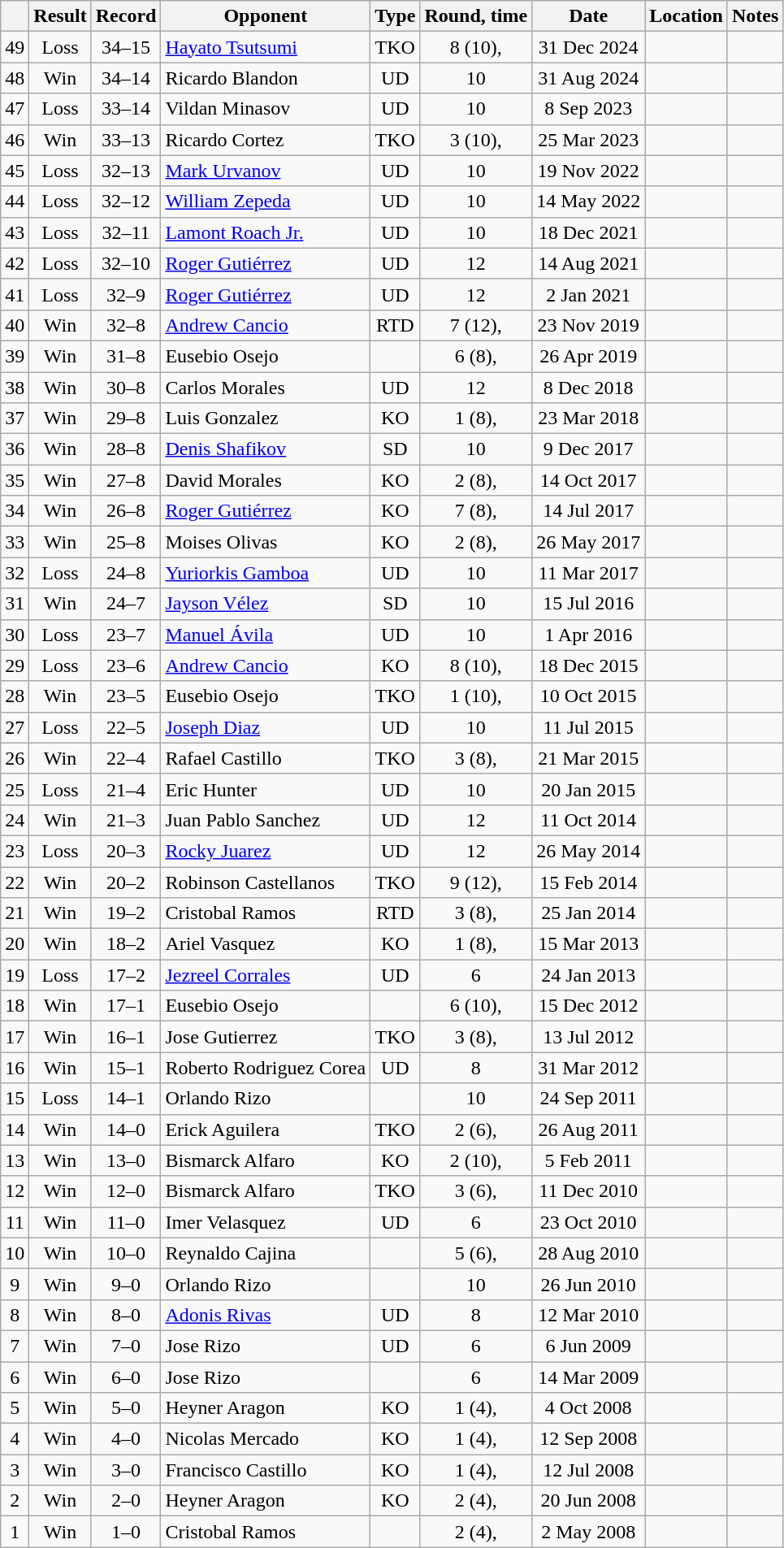<table class=wikitable style=text-align:center>
<tr>
<th></th>
<th>Result</th>
<th>Record</th>
<th>Opponent</th>
<th>Type</th>
<th>Round, time</th>
<th>Date</th>
<th>Location</th>
<th>Notes</th>
</tr>
<tr>
<td>49</td>
<td>Loss</td>
<td>34–15</td>
<td align=left><a href='#'>Hayato Tsutsumi</a></td>
<td>TKO</td>
<td>8 (10), </td>
<td>31 Dec 2024</td>
<td align=left></td>
<td align=left></td>
</tr>
<tr>
<td>48</td>
<td>Win</td>
<td>34–14</td>
<td align=left>Ricardo Blandon</td>
<td>UD</td>
<td>10</td>
<td>31 Aug 2024</td>
<td align=left></td>
<td align=left></td>
</tr>
<tr>
<td>47</td>
<td>Loss</td>
<td>33–14</td>
<td align=left>Vildan Minasov</td>
<td>UD</td>
<td>10</td>
<td>8 Sep 2023</td>
<td align=left></td>
<td align=left></td>
</tr>
<tr>
<td>46</td>
<td>Win</td>
<td>33–13</td>
<td align=left>Ricardo Cortez</td>
<td>TKO</td>
<td>3 (10), </td>
<td>25 Mar 2023</td>
<td align=left></td>
<td align=left></td>
</tr>
<tr>
<td>45</td>
<td>Loss</td>
<td>32–13</td>
<td align=left><a href='#'>Mark Urvanov</a></td>
<td>UD</td>
<td>10</td>
<td>19 Nov 2022</td>
<td align=left></td>
<td align=left></td>
</tr>
<tr>
<td>44</td>
<td>Loss</td>
<td>32–12</td>
<td align=left><a href='#'>William Zepeda</a></td>
<td>UD</td>
<td>10</td>
<td>14 May 2022</td>
<td align=left></td>
<td align=left></td>
</tr>
<tr>
<td>43</td>
<td>Loss</td>
<td>32–11</td>
<td align=left><a href='#'>Lamont Roach Jr.</a></td>
<td>UD</td>
<td>10</td>
<td>18 Dec 2021</td>
<td align=left></td>
<td align=left></td>
</tr>
<tr>
<td>42</td>
<td>Loss</td>
<td>32–10</td>
<td align=left><a href='#'>Roger Gutiérrez</a></td>
<td>UD</td>
<td>12</td>
<td>14 Aug 2021</td>
<td align=left></td>
<td align=left></td>
</tr>
<tr>
<td>41</td>
<td>Loss</td>
<td>32–9</td>
<td align=left><a href='#'>Roger Gutiérrez</a></td>
<td>UD</td>
<td>12</td>
<td>2 Jan 2021</td>
<td align=left></td>
<td align=left></td>
</tr>
<tr>
<td>40</td>
<td>Win</td>
<td>32–8</td>
<td align=left><a href='#'>Andrew Cancio</a></td>
<td>RTD</td>
<td>7 (12), </td>
<td>23 Nov 2019</td>
<td align=left></td>
<td align=left></td>
</tr>
<tr>
<td>39</td>
<td>Win</td>
<td>31–8</td>
<td align=left>Eusebio Osejo</td>
<td></td>
<td>6 (8), </td>
<td>26 Apr 2019</td>
<td align=left></td>
<td align=left></td>
</tr>
<tr>
<td>38</td>
<td>Win</td>
<td>30–8</td>
<td align=left>Carlos Morales</td>
<td>UD</td>
<td>12</td>
<td>8 Dec 2018</td>
<td align=left></td>
<td align=left></td>
</tr>
<tr>
<td>37</td>
<td>Win</td>
<td>29–8</td>
<td align=left>Luis Gonzalez</td>
<td>KO</td>
<td>1 (8), </td>
<td>23 Mar 2018</td>
<td align=left></td>
<td align=left></td>
</tr>
<tr>
<td>36</td>
<td>Win</td>
<td>28–8</td>
<td align=left><a href='#'>Denis Shafikov</a></td>
<td>SD</td>
<td>10</td>
<td>9 Dec 2017</td>
<td align=left></td>
<td align=left></td>
</tr>
<tr>
<td>35</td>
<td>Win</td>
<td>27–8</td>
<td align=left>David Morales</td>
<td>KO</td>
<td>2 (8), </td>
<td>14 Oct 2017</td>
<td align=left></td>
<td align=left></td>
</tr>
<tr>
<td>34</td>
<td>Win</td>
<td>26–8</td>
<td align=left><a href='#'>Roger Gutiérrez</a></td>
<td>KO</td>
<td>7 (8), </td>
<td>14 Jul 2017</td>
<td align=left></td>
<td align=left></td>
</tr>
<tr>
<td>33</td>
<td>Win</td>
<td>25–8</td>
<td align=left>Moises Olivas</td>
<td>KO</td>
<td>2 (8), </td>
<td>26 May 2017</td>
<td align=left></td>
<td align=left></td>
</tr>
<tr>
<td>32</td>
<td>Loss</td>
<td>24–8</td>
<td align=left><a href='#'>Yuriorkis Gamboa</a></td>
<td>UD</td>
<td>10</td>
<td>11 Mar 2017</td>
<td align=left></td>
<td align=left></td>
</tr>
<tr>
<td>31</td>
<td>Win</td>
<td>24–7</td>
<td align=left><a href='#'>Jayson Vélez</a></td>
<td>SD</td>
<td>10</td>
<td>15 Jul 2016</td>
<td align=left></td>
<td align=left></td>
</tr>
<tr>
<td>30</td>
<td>Loss</td>
<td>23–7</td>
<td align=left><a href='#'>Manuel Ávila</a></td>
<td>UD</td>
<td>10</td>
<td>1 Apr 2016</td>
<td align=left></td>
<td align=left></td>
</tr>
<tr>
<td>29</td>
<td>Loss</td>
<td>23–6</td>
<td align=left><a href='#'>Andrew Cancio</a></td>
<td>KO</td>
<td>8 (10), </td>
<td>18 Dec 2015</td>
<td align=left></td>
<td align=left></td>
</tr>
<tr>
<td>28</td>
<td>Win</td>
<td>23–5</td>
<td align=left>Eusebio Osejo</td>
<td>TKO</td>
<td>1 (10), </td>
<td>10 Oct 2015</td>
<td align=left></td>
<td align=left></td>
</tr>
<tr>
<td>27</td>
<td>Loss</td>
<td>22–5</td>
<td align=left><a href='#'>Joseph Diaz</a></td>
<td>UD</td>
<td>10</td>
<td>11 Jul 2015</td>
<td align=left></td>
<td align=left></td>
</tr>
<tr>
<td>26</td>
<td>Win</td>
<td>22–4</td>
<td align=left>Rafael Castillo</td>
<td>TKO</td>
<td>3 (8), </td>
<td>21 Mar 2015</td>
<td align=left></td>
<td align=left></td>
</tr>
<tr>
<td>25</td>
<td>Loss</td>
<td>21–4</td>
<td align=left>Eric Hunter</td>
<td>UD</td>
<td>10</td>
<td>20 Jan 2015</td>
<td align=left></td>
<td align=left></td>
</tr>
<tr>
<td>24</td>
<td>Win</td>
<td>21–3</td>
<td align=left>Juan Pablo Sanchez</td>
<td>UD</td>
<td>12</td>
<td>11 Oct 2014</td>
<td align=left></td>
<td align=left></td>
</tr>
<tr>
<td>23</td>
<td>Loss</td>
<td>20–3</td>
<td align=left><a href='#'>Rocky Juarez</a></td>
<td>UD</td>
<td>12</td>
<td>26 May 2014</td>
<td align=left></td>
<td align=left></td>
</tr>
<tr>
<td>22</td>
<td>Win</td>
<td>20–2</td>
<td align=left>Robinson Castellanos</td>
<td>TKO</td>
<td>9 (12), </td>
<td>15 Feb 2014</td>
<td align=left></td>
<td align=left></td>
</tr>
<tr>
<td>21</td>
<td>Win</td>
<td>19–2</td>
<td align=left>Cristobal Ramos</td>
<td>RTD</td>
<td>3 (8), </td>
<td>25 Jan 2014</td>
<td align=left></td>
<td align=left></td>
</tr>
<tr>
<td>20</td>
<td>Win</td>
<td>18–2</td>
<td align=left>Ariel Vasquez</td>
<td>KO</td>
<td>1 (8), </td>
<td>15 Mar 2013</td>
<td align=left></td>
<td align=left></td>
</tr>
<tr>
<td>19</td>
<td>Loss</td>
<td>17–2</td>
<td align=left><a href='#'>Jezreel Corrales</a></td>
<td>UD</td>
<td>6</td>
<td>24 Jan 2013</td>
<td align=left></td>
<td align=left></td>
</tr>
<tr>
<td>18</td>
<td>Win</td>
<td>17–1</td>
<td align=left>Eusebio Osejo</td>
<td></td>
<td>6 (10), </td>
<td>15 Dec 2012</td>
<td align=left></td>
<td align=left></td>
</tr>
<tr>
<td>17</td>
<td>Win</td>
<td>16–1</td>
<td align=left>Jose Gutierrez</td>
<td>TKO</td>
<td>3 (8), </td>
<td>13 Jul 2012</td>
<td align=left></td>
<td align=left></td>
</tr>
<tr>
<td>16</td>
<td>Win</td>
<td>15–1</td>
<td align=left>Roberto Rodriguez Corea</td>
<td>UD</td>
<td>8</td>
<td>31 Mar 2012</td>
<td align=left></td>
<td align=left></td>
</tr>
<tr>
<td>15</td>
<td>Loss</td>
<td>14–1</td>
<td align=left>Orlando Rizo</td>
<td></td>
<td>10</td>
<td>24 Sep 2011</td>
<td align=left></td>
<td align=left></td>
</tr>
<tr>
<td>14</td>
<td>Win</td>
<td>14–0</td>
<td align=left>Erick Aguilera</td>
<td>TKO</td>
<td>2 (6), </td>
<td>26 Aug 2011</td>
<td align=left></td>
<td align=left></td>
</tr>
<tr>
<td>13</td>
<td>Win</td>
<td>13–0</td>
<td align=left>Bismarck Alfaro</td>
<td>KO</td>
<td>2 (10), </td>
<td>5 Feb 2011</td>
<td align=left></td>
<td align=left></td>
</tr>
<tr>
<td>12</td>
<td>Win</td>
<td>12–0</td>
<td align=left>Bismarck Alfaro</td>
<td>TKO</td>
<td>3 (6), </td>
<td>11 Dec 2010</td>
<td align=left></td>
<td align=left></td>
</tr>
<tr>
<td>11</td>
<td>Win</td>
<td>11–0</td>
<td align=left>Imer Velasquez</td>
<td>UD</td>
<td>6</td>
<td>23 Oct 2010</td>
<td align=left></td>
<td align=left></td>
</tr>
<tr>
<td>10</td>
<td>Win</td>
<td>10–0</td>
<td align=left>Reynaldo Cajina</td>
<td></td>
<td>5 (6), </td>
<td>28 Aug 2010</td>
<td align=left></td>
<td align=left></td>
</tr>
<tr>
<td>9</td>
<td>Win</td>
<td>9–0</td>
<td align=left>Orlando Rizo</td>
<td></td>
<td>10</td>
<td>26 Jun 2010</td>
<td align=left></td>
<td align=left></td>
</tr>
<tr>
<td>8</td>
<td>Win</td>
<td>8–0</td>
<td align=left><a href='#'>Adonis Rivas</a></td>
<td>UD</td>
<td>8</td>
<td>12 Mar 2010</td>
<td align=left></td>
<td align=left></td>
</tr>
<tr>
<td>7</td>
<td>Win</td>
<td>7–0</td>
<td align=left>Jose Rizo</td>
<td>UD</td>
<td>6</td>
<td>6 Jun 2009</td>
<td align=left></td>
<td align=left></td>
</tr>
<tr>
<td>6</td>
<td>Win</td>
<td>6–0</td>
<td align=left>Jose Rizo</td>
<td></td>
<td>6</td>
<td>14 Mar 2009</td>
<td align=left></td>
<td align=left></td>
</tr>
<tr>
<td>5</td>
<td>Win</td>
<td>5–0</td>
<td align=left>Heyner Aragon</td>
<td>KO</td>
<td>1 (4), </td>
<td>4 Oct 2008</td>
<td align=left></td>
<td align=left></td>
</tr>
<tr>
<td>4</td>
<td>Win</td>
<td>4–0</td>
<td align=left>Nicolas Mercado</td>
<td>KO</td>
<td>1 (4), </td>
<td>12 Sep 2008</td>
<td align=left></td>
<td align=left></td>
</tr>
<tr>
<td>3</td>
<td>Win</td>
<td>3–0</td>
<td align=left>Francisco Castillo</td>
<td>KO</td>
<td>1 (4), </td>
<td>12 Jul 2008</td>
<td align=left></td>
<td align=left></td>
</tr>
<tr>
<td>2</td>
<td>Win</td>
<td>2–0</td>
<td align=left>Heyner Aragon</td>
<td>KO</td>
<td>2 (4), </td>
<td>20 Jun 2008</td>
<td align=left></td>
<td align=left></td>
</tr>
<tr>
<td>1</td>
<td>Win</td>
<td>1–0</td>
<td align=left>Cristobal Ramos</td>
<td></td>
<td>2 (4), </td>
<td>2 May 2008</td>
<td align=left></td>
<td align=left></td>
</tr>
</table>
